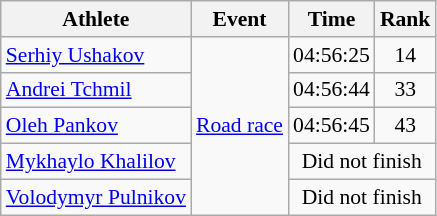<table class=wikitable style="font-size:90%">
<tr>
<th>Athlete</th>
<th>Event</th>
<th>Time</th>
<th>Rank</th>
</tr>
<tr align=center>
<td align=left><a href='#'>Serhiy Ushakov</a></td>
<td align=left rowspan=5><a href='#'>Road race</a></td>
<td>04:56:25</td>
<td>14</td>
</tr>
<tr align=center>
<td align=left><a href='#'>Andrei Tchmil</a></td>
<td>04:56:44</td>
<td>33</td>
</tr>
<tr align=center>
<td align=left><a href='#'>Oleh Pankov</a></td>
<td>04:56:45</td>
<td>43</td>
</tr>
<tr align=center>
<td align=left><a href='#'>Mykhaylo Khalilov</a></td>
<td colspan=2>Did not finish</td>
</tr>
<tr align=center>
<td align=left><a href='#'>Volodymyr Pulnikov</a></td>
<td colspan=2>Did not finish</td>
</tr>
</table>
